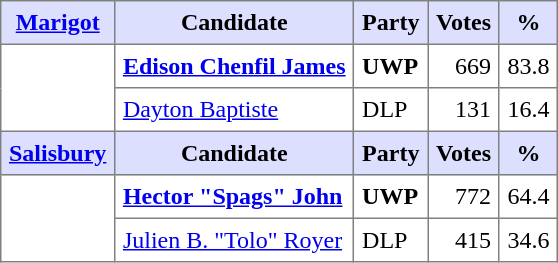<table border=1 style="border-collapse:collapse;" cellpadding=5>
<tr bgcolor=#DDDFFF>
<th><a href='#'>Marigot</a></th>
<th>Candidate</th>
<th>Party</th>
<th>Votes</th>
<th>%</th>
</tr>
<tr>
<td rowspan=2 valign=top></td>
<td><strong><a href='#'>Edison Chenfil James</a></strong></td>
<td><strong>UWP</strong></td>
<td align=right>669</td>
<td align=right>83.8</td>
</tr>
<tr>
<td><a href='#'>Dayton Baptiste</a></td>
<td>DLP</td>
<td align=right>131</td>
<td align=right>16.4</td>
</tr>
<tr bgcolor=#DDDFFF>
<th><a href='#'>Salisbury</a></th>
<th>Candidate</th>
<th>Party</th>
<th>Votes</th>
<th>%</th>
</tr>
<tr>
<td rowspan=2 valign=top></td>
<td><strong><a href='#'>Hector "Spags" John</a></strong></td>
<td><strong>UWP</strong></td>
<td align=right>772</td>
<td align=right>64.4</td>
</tr>
<tr>
<td><a href='#'>Julien B. "Tolo" Royer</a></td>
<td>DLP</td>
<td align=right>415</td>
<td align=right>34.6</td>
</tr>
</table>
